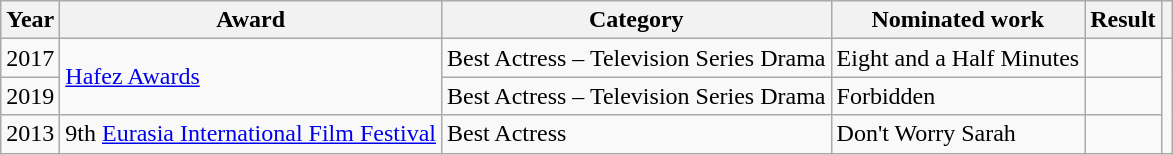<table class="wikitable sortable">
<tr>
<th>Year</th>
<th>Award</th>
<th>Category</th>
<th>Nominated work</th>
<th>Result</th>
<th></th>
</tr>
<tr>
<td>2017</td>
<td rowspan="2"><a href='#'>Hafez Awards</a></td>
<td>Best Actress – Television Series Drama</td>
<td>Eight and a Half Minutes</td>
<td></td>
<td rowspan="3"></td>
</tr>
<tr>
<td>2019</td>
<td>Best Actress – Television Series Drama</td>
<td>Forbidden</td>
<td></td>
</tr>
<tr>
<td>2013</td>
<td>9th <a href='#'>Eurasia International Film Festival</a></td>
<td>Best Actress</td>
<td>Don't Worry Sarah</td>
<td></td>
</tr>
</table>
